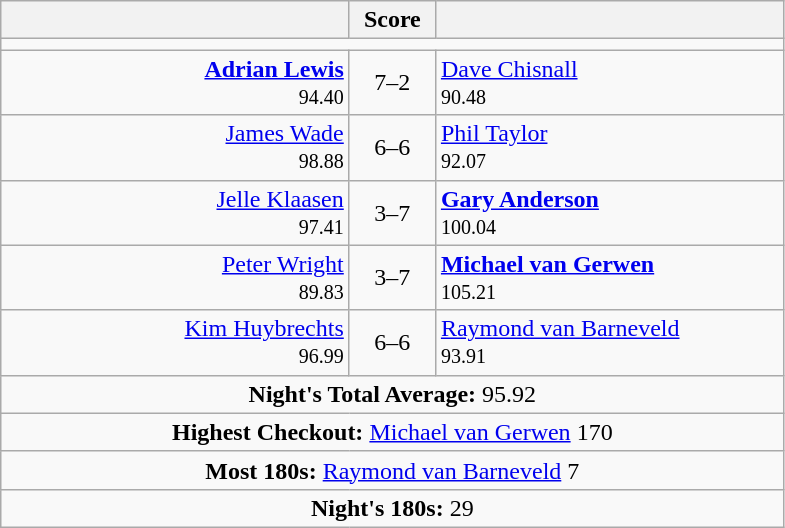<table class=wikitable style="text-align:center">
<tr>
<th width=225></th>
<th width=50>Score</th>
<th width=225></th>
</tr>
<tr align=center>
<td colspan="3"></td>
</tr>
<tr align=left>
<td align=right><strong><a href='#'>Adrian Lewis</a></strong>  <br><small><span>94.40</span></small></td>
<td align=center>7–2</td>
<td> <a href='#'>Dave Chisnall</a> <br><small><span>90.48</span></small></td>
</tr>
<tr align=left>
<td align=right><a href='#'>James Wade</a>  <br><small><span>98.88</span></small></td>
<td align=center>6–6</td>
<td> <a href='#'>Phil Taylor</a> <br><small><span>92.07</span></small></td>
</tr>
<tr align=left>
<td align=right><a href='#'>Jelle Klaasen</a>  <br><small><span>97.41</span></small></td>
<td align=center>3–7</td>
<td> <strong><a href='#'>Gary Anderson</a></strong> <br><small><span>100.04</span></small></td>
</tr>
<tr align=left>
<td align=right><a href='#'>Peter Wright</a>  <br><small><span>89.83</span></small></td>
<td align=center>3–7</td>
<td> <strong><a href='#'>Michael van Gerwen</a></strong> <br><small><span>105.21</span></small></td>
</tr>
<tr align=left>
<td align=right><a href='#'>Kim Huybrechts</a>  <br><small><span>96.99</span></small></td>
<td align=center>6–6</td>
<td> <a href='#'>Raymond van Barneveld</a> <br><small><span>93.91</span></small></td>
</tr>
<tr align=center>
<td colspan="3"><strong>Night's Total Average:</strong> 95.92 </td>
</tr>
<tr align=center>
<td colspan="3"><strong>Highest Checkout:</strong>  <a href='#'>Michael van Gerwen</a> 170</td>
</tr>
<tr align=center>
<td colspan="3"><strong>Most 180s:</strong>   <a href='#'>Raymond van Barneveld</a> 7</td>
</tr>
<tr align=center>
<td colspan="3"><strong>Night's 180s:</strong> 29</td>
</tr>
</table>
